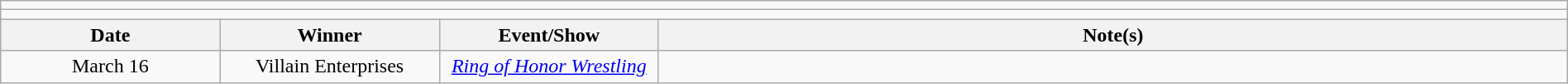<table class="wikitable" style="text-align:center; width:100%;">
<tr>
<td colspan="4"></td>
</tr>
<tr>
<td colspan="4"><strong></strong></td>
</tr>
<tr>
<th width=14%>Date</th>
<th width=14%>Winner</th>
<th width=14%>Event/Show</th>
<th width=58%>Note(s)</th>
</tr>
<tr>
<td>March 16</td>
<td>Villain Enterprises<br></td>
<td><em><a href='#'>Ring of Honor Wrestling</a></em></td>
<td></td>
</tr>
</table>
